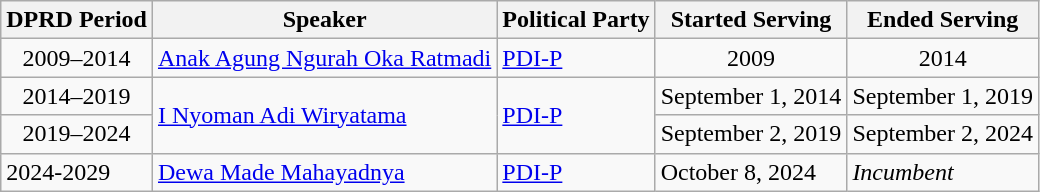<table class="wikitable">
<tr>
<th>DPRD Period</th>
<th>Speaker</th>
<th>Political Party</th>
<th>Started Serving</th>
<th>Ended Serving</th>
</tr>
<tr>
<td align=center>2009–2014</td>
<td><a href='#'>Anak Agung Ngurah Oka Ratmadi</a></td>
<td><a href='#'>PDI-P</a></td>
<td align=center>2009</td>
<td align=center>2014</td>
</tr>
<tr>
<td align=center>2014–2019</td>
<td rowspan=2><a href='#'>I Nyoman Adi Wiryatama</a></td>
<td rowspan=2><a href='#'>PDI-P</a></td>
<td align=center>September 1, 2014</td>
<td align=center>September 1, 2019</td>
</tr>
<tr>
<td align=center>2019–2024</td>
<td align=center>September 2, 2019</td>
<td align=center>September 2, 2024</td>
</tr>
<tr>
<td>2024-2029</td>
<td><a href='#'>Dewa Made Mahayadnya</a></td>
<td><a href='#'>PDI-P</a></td>
<td>October 8, 2024</td>
<td><em>Incumbent</em></td>
</tr>
</table>
